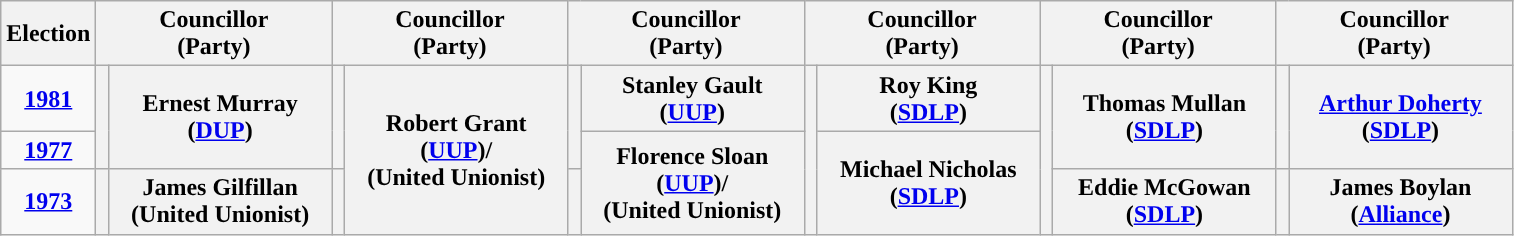<table class="wikitable" style="text-align:center">
<tr>
<th scope="col" width="50">Election</th>
<th scope="col" width="150" colspan = "2">Councillor<br> (Party)</th>
<th scope="col" width="150" colspan = "2">Councillor<br> (Party)</th>
<th scope="col" width="150" colspan = "2">Councillor<br> (Party)</th>
<th scope="col" width="150" colspan = "2">Councillor<br> (Party)</th>
<th scope="col" width="150" colspan = "2">Councillor<br> (Party)</th>
<th scope="col" width="150" colspan = "2">Councillor<br> (Party)</th>
</tr>
<tr>
<td><strong><a href='#'>1981</a></strong></td>
<th rowspan="2" width="1" style="background-color: "></th>
<th rowspan = "2">Ernest Murray <br> (<a href='#'>DUP</a>)</th>
<th rowspan="2" width="1" style="background-color: "></th>
<th rowspan = "3">Robert Grant <br> (<a href='#'>UUP</a>)/ <br> (United Unionist)</th>
<th rowspan="2" width="1" style="background-color: "></th>
<th rowspan = "1">Stanley Gault <br> (<a href='#'>UUP</a>)</th>
<th rowspan="3" width="1" style="background-color: "></th>
<th rowspan = "1">Roy King <br> (<a href='#'>SDLP</a>)</th>
<th rowspan="3" width="1" style="background-color: "></th>
<th rowspan = "2">Thomas Mullan <br> (<a href='#'>SDLP</a>)</th>
<th rowspan="2" width="1" style="background-color: "></th>
<th rowspan = "2"><a href='#'>Arthur Doherty</a> <br> (<a href='#'>SDLP</a>)</th>
</tr>
<tr>
<td><strong><a href='#'>1977</a></strong></td>
<th rowspan = "2">Florence Sloan <br> (<a href='#'>UUP</a>)/ <br> (United Unionist)</th>
<th rowspan = "2">Michael Nicholas <br> (<a href='#'>SDLP</a>)</th>
</tr>
<tr>
<td><strong><a href='#'>1973</a></strong></td>
<th rowspan="1" width="1" style="background-color: "></th>
<th rowspan = "1">James Gilfillan <br> (United Unionist)</th>
<th rowspan="1" width="1" style="background-color: "></th>
<th rowspan="1" width="1" style="background-color: "></th>
<th rowspan = "1">Eddie McGowan <br> (<a href='#'>SDLP</a>)</th>
<th rowspan="1" width="1" style="background-color: "></th>
<th rowspan = "1">James Boylan <br> (<a href='#'>Alliance</a>)</th>
</tr>
</table>
